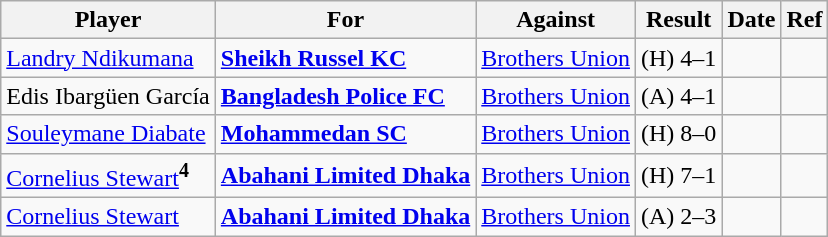<table class="wikitable">
<tr>
<th>Player</th>
<th>For</th>
<th>Against</th>
<th style="text-align:center">Result</th>
<th>Date</th>
<th>Ref</th>
</tr>
<tr>
<td> <a href='#'>Landry Ndikumana</a></td>
<td><strong><a href='#'>Sheikh Russel KC</a></strong></td>
<td><a href='#'>Brothers Union</a></td>
<td align="center">(H) 4–1</td>
<td></td>
<td></td>
</tr>
<tr>
<td> Edis Ibargüen García</td>
<td><strong><a href='#'>Bangladesh Police FC</a></strong></td>
<td><a href='#'>Brothers Union</a></td>
<td align="center">(A) 4–1</td>
<td></td>
<td></td>
</tr>
<tr>
<td> <a href='#'>Souleymane Diabate</a></td>
<td><strong><a href='#'>Mohammedan SC</a></strong></td>
<td><a href='#'>Brothers Union</a></td>
<td align="center">(H) 8–0</td>
<td></td>
<td></td>
</tr>
<tr>
<td> <a href='#'>Cornelius Stewart</a><sup><strong>4</strong></sup></td>
<td><strong><a href='#'>Abahani Limited Dhaka</a></strong></td>
<td><a href='#'>Brothers Union</a></td>
<td align="center">(H) 7–1</td>
<td></td>
<td></td>
</tr>
<tr>
<td> <a href='#'>Cornelius Stewart</a></td>
<td><strong><a href='#'>Abahani Limited Dhaka</a></strong></td>
<td><a href='#'>Brothers Union</a></td>
<td align="center">(A) 2–3</td>
<td></td>
<td></td>
</tr>
</table>
